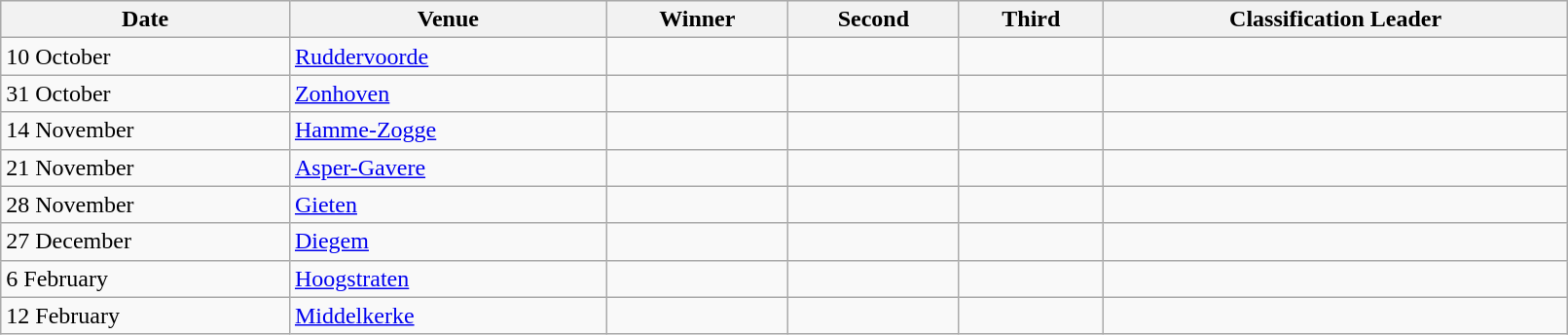<table class="wikitable" width=85%>
<tr bgcolor="#efefef">
<th>Date</th>
<th>Venue</th>
<th>Winner</th>
<th>Second</th>
<th>Third</th>
<th>Classification Leader</th>
</tr>
<tr>
<td>10 October</td>
<td> <a href='#'>Ruddervoorde</a></td>
<td><strong></strong></td>
<td></td>
<td></td>
<td><strong> </strong></td>
</tr>
<tr>
<td>31 October</td>
<td> <a href='#'>Zonhoven</a></td>
<td><strong></strong></td>
<td></td>
<td></td>
<td><strong> </strong></td>
</tr>
<tr>
<td>14 November</td>
<td> <a href='#'>Hamme-Zogge</a></td>
<td><strong></strong></td>
<td></td>
<td></td>
<td><strong> </strong></td>
</tr>
<tr>
<td>21 November</td>
<td> <a href='#'>Asper-Gavere</a></td>
<td><strong></strong></td>
<td></td>
<td></td>
<td><strong> </strong></td>
</tr>
<tr>
<td>28 November</td>
<td> <a href='#'>Gieten</a></td>
<td><strong></strong></td>
<td></td>
<td></td>
<td><strong> </strong></td>
</tr>
<tr>
<td>27 December</td>
<td> <a href='#'>Diegem</a></td>
<td><strong></strong></td>
<td></td>
<td></td>
<td><strong> </strong></td>
</tr>
<tr>
<td>6 February</td>
<td> <a href='#'>Hoogstraten</a></td>
<td><strong></strong></td>
<td></td>
<td></td>
<td><strong> </strong></td>
</tr>
<tr>
<td>12 February</td>
<td> <a href='#'>Middelkerke</a></td>
<td><strong></strong></td>
<td></td>
<td></td>
<td><strong> </strong></td>
</tr>
</table>
